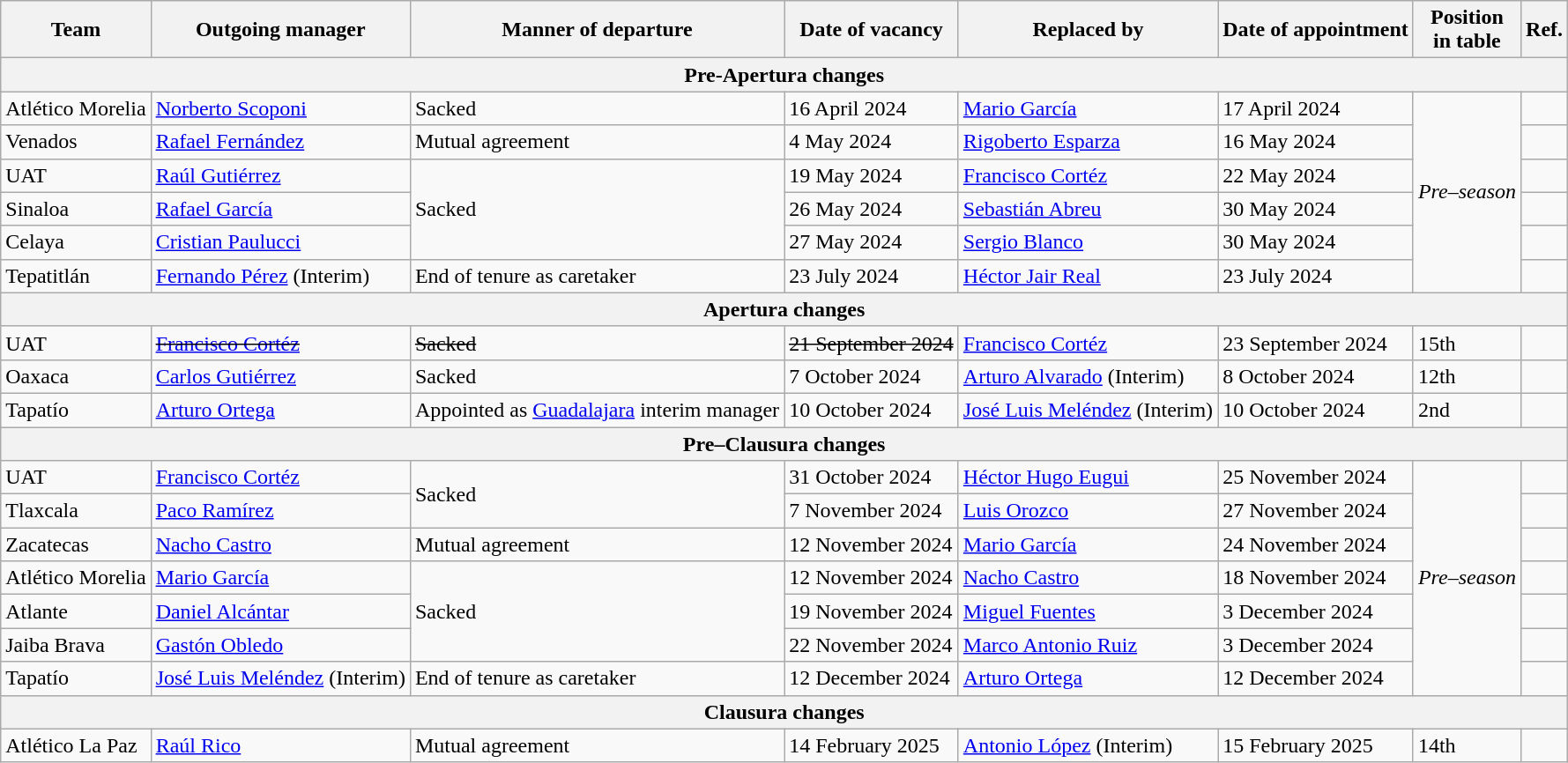<table class="wikitable sortable">
<tr>
<th>Team</th>
<th>Outgoing manager</th>
<th>Manner of departure</th>
<th>Date of vacancy</th>
<th>Replaced by</th>
<th>Date of appointment</th>
<th>Position <br> in table</th>
<th>Ref.</th>
</tr>
<tr>
<th colspan=8>Pre-Apertura changes</th>
</tr>
<tr>
<td>Atlético Morelia</td>
<td> <a href='#'>Norberto Scoponi</a></td>
<td>Sacked</td>
<td>16 April 2024</td>
<td> <a href='#'>Mario García</a></td>
<td>17 April 2024</td>
<td rowspan=6><em>Pre–season</em></td>
<td></td>
</tr>
<tr>
<td>Venados</td>
<td> <a href='#'>Rafael Fernández</a></td>
<td>Mutual agreement</td>
<td>4 May 2024</td>
<td> <a href='#'>Rigoberto Esparza</a></td>
<td>16 May 2024</td>
<td></td>
</tr>
<tr>
<td>UAT</td>
<td> <a href='#'>Raúl Gutiérrez</a></td>
<td rowspan=3>Sacked</td>
<td>19 May 2024</td>
<td> <a href='#'>Francisco Cortéz</a></td>
<td>22 May 2024</td>
<td></td>
</tr>
<tr>
<td>Sinaloa</td>
<td> <a href='#'>Rafael García</a></td>
<td>26 May 2024</td>
<td> <a href='#'>Sebastián Abreu</a></td>
<td>30 May 2024</td>
<td></td>
</tr>
<tr>
<td>Celaya</td>
<td> <a href='#'>Cristian Paulucci</a></td>
<td>27 May 2024</td>
<td> <a href='#'>Sergio Blanco</a></td>
<td>30 May 2024</td>
<td></td>
</tr>
<tr>
<td>Tepatitlán</td>
<td> <a href='#'>Fernando Pérez</a> (Interim)</td>
<td>End of tenure as caretaker</td>
<td>23 July 2024</td>
<td> <a href='#'>Héctor Jair Real</a></td>
<td>23 July 2024</td>
<td></td>
</tr>
<tr>
<th colspan=8>Apertura changes</th>
</tr>
<tr>
<td>UAT</td>
<td><s> <a href='#'>Francisco Cortéz</a></s></td>
<td><s>Sacked</s></td>
<td><s>21 September 2024</s></td>
<td> <a href='#'>Francisco Cortéz</a></td>
<td>23 September 2024</td>
<td>15th</td>
<td></td>
</tr>
<tr>
<td>Oaxaca</td>
<td> <a href='#'>Carlos Gutiérrez</a></td>
<td>Sacked</td>
<td>7 October 2024</td>
<td> <a href='#'>Arturo Alvarado</a> (Interim)</td>
<td>8 October 2024</td>
<td>12th</td>
<td></td>
</tr>
<tr>
<td>Tapatío</td>
<td> <a href='#'>Arturo Ortega</a></td>
<td>Appointed as <a href='#'>Guadalajara</a> interim manager</td>
<td>10 October 2024</td>
<td> <a href='#'>José Luis Meléndez</a> (Interim)</td>
<td>10 October 2024</td>
<td>2nd</td>
<td></td>
</tr>
<tr>
<th colspan=8>Pre–Clausura changes</th>
</tr>
<tr>
<td>UAT</td>
<td> <a href='#'>Francisco Cortéz</a></td>
<td rowspan=2>Sacked</td>
<td>31 October 2024</td>
<td> <a href='#'>Héctor Hugo Eugui</a></td>
<td>25 November 2024</td>
<td rowspan=7><em>Pre–season</em></td>
<td></td>
</tr>
<tr>
<td>Tlaxcala</td>
<td> <a href='#'>Paco Ramírez</a></td>
<td>7 November 2024</td>
<td> <a href='#'>Luis Orozco</a></td>
<td>27 November 2024</td>
<td></td>
</tr>
<tr>
<td>Zacatecas</td>
<td> <a href='#'>Nacho Castro</a></td>
<td>Mutual agreement</td>
<td>12 November 2024</td>
<td> <a href='#'>Mario García</a></td>
<td>24 November 2024</td>
<td></td>
</tr>
<tr>
<td>Atlético Morelia</td>
<td> <a href='#'>Mario García</a></td>
<td rowspan=3>Sacked</td>
<td>12 November 2024</td>
<td> <a href='#'>Nacho Castro</a></td>
<td>18 November 2024</td>
<td></td>
</tr>
<tr>
<td>Atlante</td>
<td> <a href='#'>Daniel Alcántar</a></td>
<td>19 November 2024</td>
<td> <a href='#'>Miguel Fuentes</a></td>
<td>3 December 2024</td>
<td></td>
</tr>
<tr>
<td>Jaiba Brava</td>
<td> <a href='#'>Gastón Obledo</a></td>
<td>22 November 2024</td>
<td> <a href='#'>Marco Antonio Ruiz</a></td>
<td>3 December 2024</td>
<td></td>
</tr>
<tr>
<td>Tapatío</td>
<td> <a href='#'>José Luis Meléndez</a> (Interim)</td>
<td>End of tenure as caretaker</td>
<td>12 December 2024</td>
<td> <a href='#'>Arturo Ortega</a></td>
<td>12 December 2024</td>
<td></td>
</tr>
<tr>
<th colspan=8>Clausura changes</th>
</tr>
<tr>
<td>Atlético La Paz</td>
<td> <a href='#'>Raúl Rico</a></td>
<td>Mutual agreement</td>
<td>14 February 2025</td>
<td> <a href='#'>Antonio López</a> (Interim)</td>
<td>15 February 2025</td>
<td>14th</td>
<td></td>
</tr>
</table>
